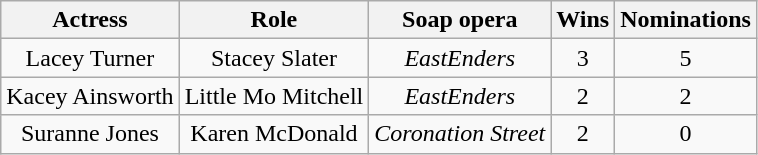<table class="wikitable" style="text-align: center">
<tr>
<th scope="col">Actress</th>
<th scope="col">Role</th>
<th scope="col">Soap opera</th>
<th scope="col">Wins</th>
<th scope="col">Nominations</th>
</tr>
<tr>
<td>Lacey Turner</td>
<td>Stacey Slater</td>
<td><em>EastEnders</em></td>
<td>3</td>
<td>5</td>
</tr>
<tr>
<td>Kacey Ainsworth</td>
<td>Little Mo Mitchell</td>
<td><em>EastEnders</em></td>
<td>2</td>
<td>2</td>
</tr>
<tr>
<td>Suranne Jones</td>
<td>Karen McDonald</td>
<td><em>Coronation Street</em></td>
<td>2</td>
<td>0</td>
</tr>
</table>
